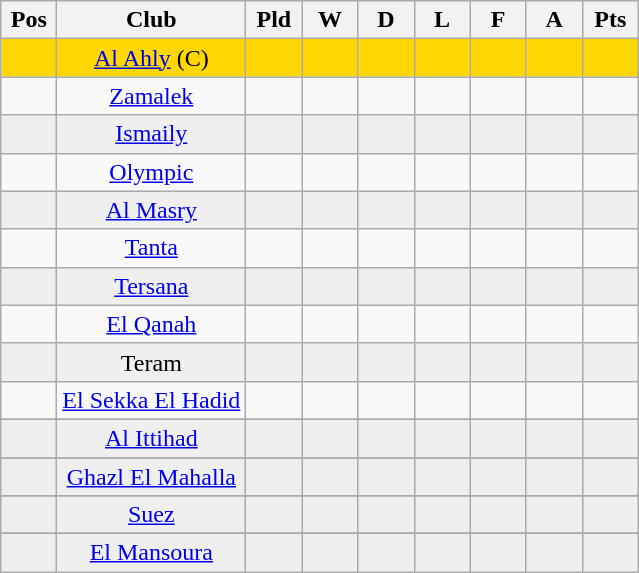<table class="wikitable sortable" bgcolor="#f7f8ff">
<tr>
<th width=30>Pos</th>
<th>Club</th>
<th width=30>Pld</th>
<th width=30>W</th>
<th width=30>D</th>
<th width=30>L</th>
<th width=30>F</th>
<th width=30>A</th>
<th width=30>Pts</th>
</tr>
<tr bgcolor="gold" align="center">
<td></td>
<td><a href='#'>Al Ahly</a> (C)</td>
<td></td>
<td></td>
<td></td>
<td></td>
<td></td>
<td></td>
<td></td>
</tr>
<tr align="center">
<td></td>
<td><a href='#'>Zamalek</a></td>
<td></td>
<td></td>
<td></td>
<td></td>
<td></td>
<td></td>
<td></td>
</tr>
<tr bgcolor="#EFEFEF" align="center">
<td></td>
<td><a href='#'>Ismaily</a></td>
<td></td>
<td></td>
<td></td>
<td></td>
<td></td>
<td></td>
<td></td>
</tr>
<tr align="center">
<td></td>
<td><a href='#'>Olympic</a></td>
<td></td>
<td></td>
<td></td>
<td></td>
<td></td>
<td></td>
<td></td>
</tr>
<tr bgcolor="#EFEFEF" align="center">
<td></td>
<td><a href='#'>Al Masry</a></td>
<td></td>
<td></td>
<td></td>
<td></td>
<td></td>
<td></td>
<td></td>
</tr>
<tr align="center">
<td></td>
<td><a href='#'>Tanta</a></td>
<td></td>
<td></td>
<td></td>
<td></td>
<td></td>
<td></td>
<td></td>
</tr>
<tr bgcolor="#EFEFEF" align="center">
<td></td>
<td><a href='#'>Tersana</a></td>
<td></td>
<td></td>
<td></td>
<td></td>
<td></td>
<td></td>
<td></td>
</tr>
<tr align="center">
<td></td>
<td><a href='#'>El Qanah</a></td>
<td></td>
<td></td>
<td></td>
<td></td>
<td></td>
<td></td>
<td></td>
</tr>
<tr bgcolor="#EFEFEF" align="center">
<td></td>
<td>Teram</td>
<td></td>
<td></td>
<td></td>
<td></td>
<td></td>
<td></td>
<td></td>
</tr>
<tr align="center">
<td></td>
<td><a href='#'>El Sekka El Hadid</a></td>
<td></td>
<td></td>
<td></td>
<td></td>
<td></td>
<td></td>
<td></td>
</tr>
<tr>
</tr>
<tr bgcolor="#EFEFEF" align="center">
<td></td>
<td><a href='#'>Al Ittihad</a></td>
<td></td>
<td></td>
<td></td>
<td></td>
<td></td>
<td></td>
<td></td>
</tr>
<tr>
</tr>
<tr bgcolor="#EFEFEF" align="center">
<td></td>
<td><a href='#'>Ghazl El Mahalla</a></td>
<td></td>
<td></td>
<td></td>
<td></td>
<td></td>
<td></td>
<td></td>
</tr>
<tr>
</tr>
<tr bgcolor="#EFEFEF" align="center">
<td></td>
<td><a href='#'>Suez</a></td>
<td></td>
<td></td>
<td></td>
<td></td>
<td></td>
<td></td>
<td></td>
</tr>
<tr>
</tr>
<tr bgcolor="#EFEFEF" align="center">
<td></td>
<td><a href='#'>El Mansoura</a></td>
<td></td>
<td></td>
<td></td>
<td></td>
<td></td>
<td></td>
<td></td>
</tr>
</table>
